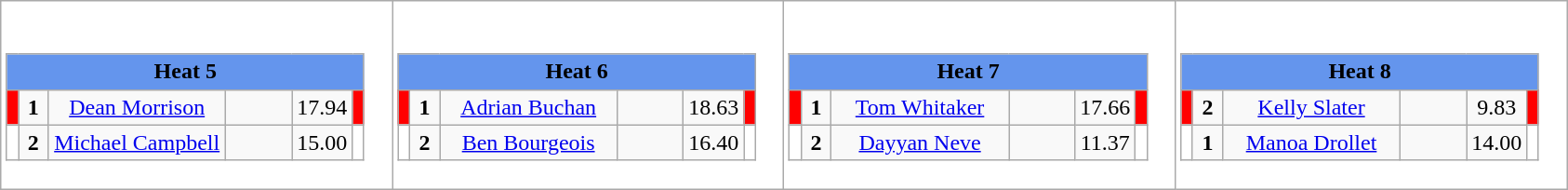<table class="wikitable" style="background:#FFFFFF;">
<tr>
<td><div><br><table class="wikitable">
<tr>
<td colspan=6 align="center" style="background:#6495ED;"><strong>Heat 5</strong></td>
</tr>
<tr>
<td width=01px style="background:#FF0000;"></td>
<td width=14px align="center"><strong>1</strong></td>
<td width=120px align="center"><a href='#'>Dean Morrison</a></td>
<td width=40px align="center"></td>
<td width=20px align="center">17.94</td>
<td width=01px style="background:#FF0000;"></td>
</tr>
<tr>
<td width=01px style="background:#FFFFFF;"></td>
<td width=14px align="center"><strong>2</strong></td>
<td width=120px align="center"><a href='#'>Michael Campbell</a></td>
<td width=40px align="center"></td>
<td width=20px align="center">15.00</td>
<td width=01px style="background:#FFFFFF;"></td>
</tr>
</table>
</div></td>
<td><div><br><table class="wikitable">
<tr>
<td colspan=6 align="center" style="background:#6495ED;"><strong>Heat 6</strong></td>
</tr>
<tr>
<td width=01px style="background:#FF0000;"></td>
<td width=14px align="center"><strong>1</strong></td>
<td width=120px align="center"><a href='#'>Adrian Buchan</a></td>
<td width=40px align="center"></td>
<td width=20px align="center">18.63</td>
<td width=01px style="background:#FF0000;"></td>
</tr>
<tr>
<td width=01px style="background:#FFFFFF;"></td>
<td width=14px align="center"><strong>2</strong></td>
<td width=120px align="center"><a href='#'>Ben Bourgeois</a></td>
<td width=40px align="center"></td>
<td width=20px align="center">16.40</td>
<td width=01px style="background:#FFFFFF;"></td>
</tr>
</table>
</div></td>
<td><div><br><table class="wikitable">
<tr>
<td colspan=6 align="center" style="background:#6495ED;"><strong>Heat 7</strong></td>
</tr>
<tr>
<td width=01px style="background:#FF0000;"></td>
<td width=14px align="center"><strong>1</strong></td>
<td width=120px align="center"><a href='#'>Tom Whitaker</a></td>
<td width=40px align="center"></td>
<td width=20px align="center">17.66</td>
<td width=01px style="background:#FF0000;"></td>
</tr>
<tr>
<td width=01px style="background:#FFFFFF;"></td>
<td width=14px align="center"><strong>2</strong></td>
<td width=120px align="center"><a href='#'>Dayyan Neve</a></td>
<td width=40px align="center"></td>
<td width=20px align="center">11.37</td>
<td width=01px style="background:#FFFFFF;"></td>
</tr>
</table>
</div></td>
<td><div><br><table class="wikitable">
<tr>
<td colspan=6 align="center" style="background:#6495ED;"><strong>Heat 8</strong></td>
</tr>
<tr>
<td width=01px style="background:#FF0000;"></td>
<td width=14px align="center"><strong>2</strong></td>
<td width=120px align="center"><a href='#'>Kelly Slater</a></td>
<td width=40px align="center"></td>
<td width=20px align="center">9.83</td>
<td width=01px style="background:#FF0000;"></td>
</tr>
<tr>
<td width=01px style="background:#FFFFFF;"></td>
<td width=14px align="center"><strong>1</strong></td>
<td width=120px align="center"><a href='#'>Manoa Drollet</a></td>
<td width=40px align="center"></td>
<td width=20px align="center">14.00</td>
<td width=01px style="background:#FFFFFF;"></td>
</tr>
</table>
</div></td>
</tr>
</table>
